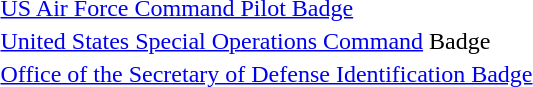<table>
<tr>
<td></td>
<td><a href='#'>US Air Force Command Pilot Badge</a></td>
</tr>
<tr>
<td></td>
<td><a href='#'>United States Special Operations Command</a> Badge</td>
</tr>
<tr>
<td></td>
<td><a href='#'>Office of the Secretary of Defense Identification Badge</a></td>
</tr>
</table>
